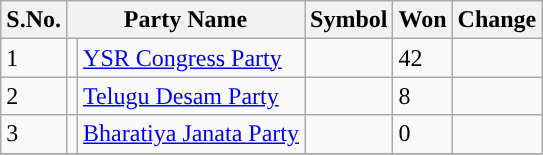<table CLASS="sortable wikitable">
<tr>
<th>S.No.</th>
<th colspan=2>Party Name</th>
<th>Symbol</th>
<th>Won</th>
<th>Change</th>
</tr>
<tr>
<td>1</td>
<td></td>
<td><a href='#'>YSR Congress Party</a></td>
<td></td>
<td>42</td>
<td></td>
</tr>
<tr>
<td>2</td>
<td></td>
<td><a href='#'>Telugu Desam Party</a></td>
<td></td>
<td>8</td>
<td></td>
</tr>
<tr>
<td>3</td>
<td></td>
<td><a href='#'>Bharatiya Janata Party</a></td>
<td></td>
<td>0</td>
<td></td>
</tr>
<tr>
</tr>
</table>
